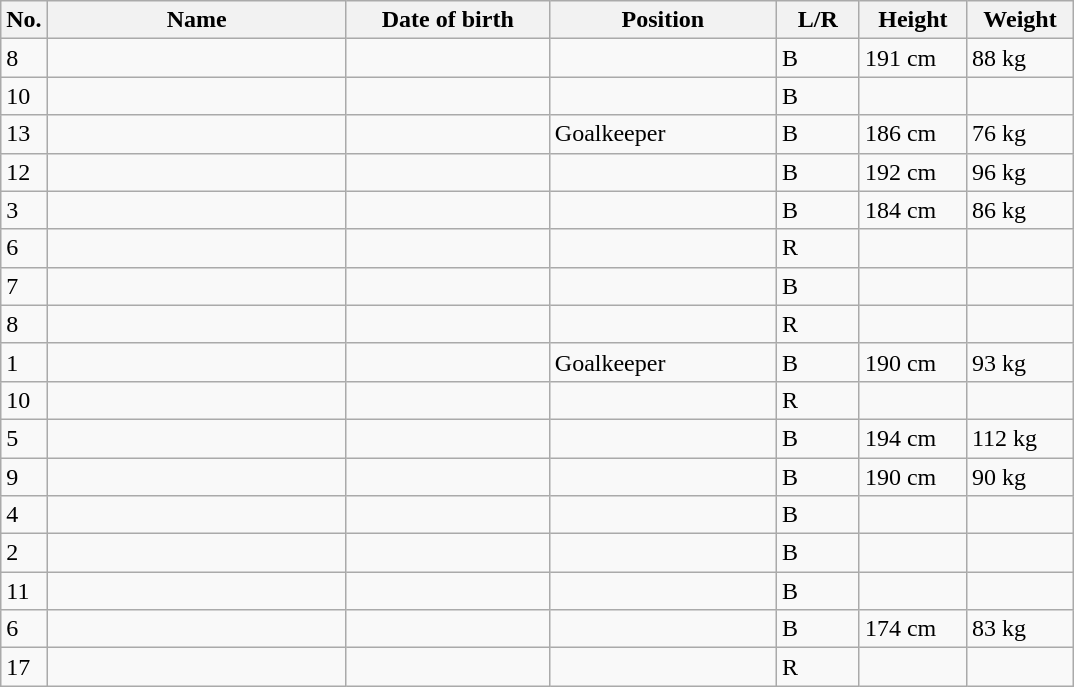<table class="wikitable sortable" style=font-size:100%; text-align:center;>
<tr>
<th>No.</th>
<th style=width:12em>Name</th>
<th style=width:8em>Date of birth</th>
<th style=width:9em>Position</th>
<th style=width:3em>L/R</th>
<th style=width:4em>Height</th>
<th style=width:4em>Weight</th>
</tr>
<tr>
<td>8</td>
<td align=left></td>
<td align=right></td>
<td></td>
<td>B</td>
<td>191 cm</td>
<td>88 kg</td>
</tr>
<tr>
<td>10</td>
<td align=left></td>
<td align=right></td>
<td></td>
<td>B</td>
<td></td>
<td></td>
</tr>
<tr>
<td>13</td>
<td align=left></td>
<td align=right></td>
<td>Goalkeeper</td>
<td>B</td>
<td>186 cm</td>
<td>76 kg</td>
</tr>
<tr>
<td>12</td>
<td align=left></td>
<td align=right></td>
<td></td>
<td>B</td>
<td>192 cm</td>
<td>96 kg</td>
</tr>
<tr>
<td>3</td>
<td align=left></td>
<td align=right></td>
<td></td>
<td>B</td>
<td>184 cm</td>
<td>86 kg</td>
</tr>
<tr>
<td>6</td>
<td align=left></td>
<td align=right></td>
<td></td>
<td>R</td>
<td></td>
<td></td>
</tr>
<tr>
<td>7</td>
<td align=left></td>
<td align=right></td>
<td></td>
<td>B</td>
<td></td>
<td></td>
</tr>
<tr>
<td>8</td>
<td align=left></td>
<td align=right></td>
<td></td>
<td>R</td>
<td></td>
<td></td>
</tr>
<tr>
<td>1</td>
<td align=left></td>
<td align=right></td>
<td>Goalkeeper</td>
<td>B</td>
<td>190 cm</td>
<td>93 kg</td>
</tr>
<tr>
<td>10</td>
<td align=left></td>
<td align=right></td>
<td></td>
<td>R</td>
<td></td>
<td></td>
</tr>
<tr>
<td>5</td>
<td align=left></td>
<td align=right></td>
<td></td>
<td>B</td>
<td>194 cm</td>
<td>112 kg</td>
</tr>
<tr>
<td>9</td>
<td align=left></td>
<td align=right></td>
<td></td>
<td>B</td>
<td>190 cm</td>
<td>90 kg</td>
</tr>
<tr>
<td>4</td>
<td align=left></td>
<td align=right></td>
<td></td>
<td>B</td>
<td></td>
<td></td>
</tr>
<tr>
<td>2</td>
<td align=left></td>
<td align=right></td>
<td></td>
<td>B</td>
<td></td>
<td></td>
</tr>
<tr>
<td>11</td>
<td align=left></td>
<td align=right></td>
<td></td>
<td>B</td>
<td></td>
<td></td>
</tr>
<tr>
<td>6</td>
<td align=left></td>
<td align=right></td>
<td></td>
<td>B</td>
<td>174 cm</td>
<td>83 kg</td>
</tr>
<tr>
<td>17</td>
<td align=left></td>
<td align=right></td>
<td></td>
<td>R</td>
<td></td>
<td></td>
</tr>
</table>
